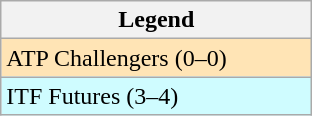<table class="wikitable">
<tr>
<th width=200>Legend</th>
</tr>
<tr style="background:moccasin;">
<td width=200>ATP Challengers (0–0)</td>
</tr>
<tr style="background:#cffcff;">
<td width=200>ITF Futures (3–4)</td>
</tr>
</table>
